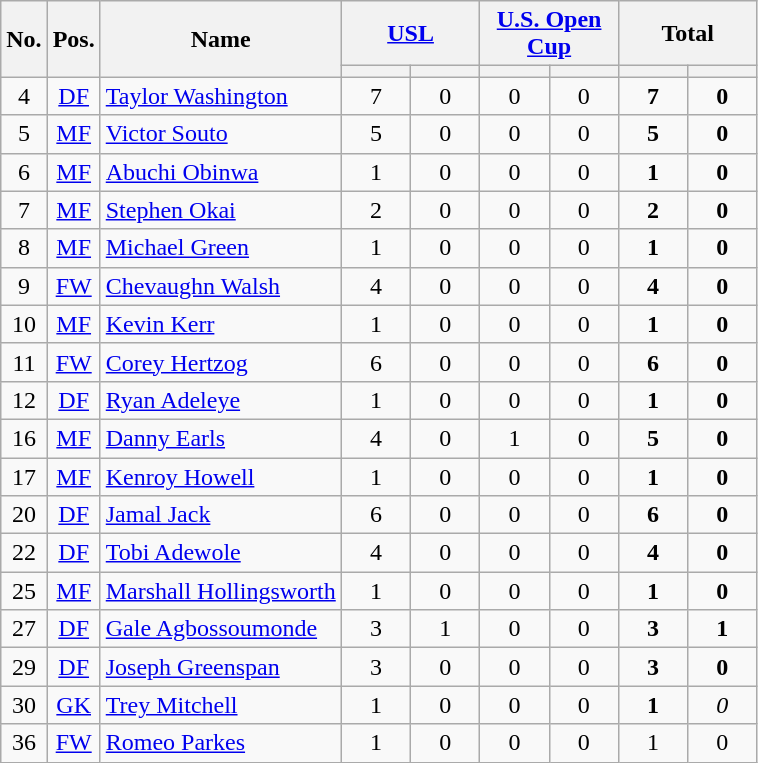<table class="wikitable sortable" style="text-align: center;">
<tr>
<th rowspan=2>No.</th>
<th rowspan=2>Pos.</th>
<th rowspan=2>Name</th>
<th colspan=2 style="width:85px;"><a href='#'>USL</a></th>
<th colspan=2 style="width:85px;"><a href='#'>U.S. Open Cup</a></th>
<th colspan=2 style="width:85px;"><strong>Total</strong></th>
</tr>
<tr>
<th></th>
<th></th>
<th></th>
<th></th>
<th></th>
<th></th>
</tr>
<tr>
<td>4</td>
<td><a href='#'>DF</a></td>
<td align=left> <a href='#'>Taylor Washington</a></td>
<td>7</td>
<td>0</td>
<td>0</td>
<td>0</td>
<td><strong>7</strong></td>
<td><strong>0</strong></td>
</tr>
<tr>
<td>5</td>
<td><a href='#'>MF</a></td>
<td align=left> <a href='#'>Victor Souto</a></td>
<td>5</td>
<td>0</td>
<td>0</td>
<td>0</td>
<td><strong>5</strong></td>
<td><strong>0</strong></td>
</tr>
<tr>
<td>6</td>
<td><a href='#'>MF</a></td>
<td align=left> <a href='#'>Abuchi Obinwa</a></td>
<td>1</td>
<td>0</td>
<td>0</td>
<td>0</td>
<td><strong>1</strong></td>
<td><strong>0</strong></td>
</tr>
<tr>
<td>7</td>
<td><a href='#'>MF</a></td>
<td align=left> <a href='#'>Stephen Okai</a></td>
<td>2</td>
<td>0</td>
<td>0</td>
<td>0</td>
<td><strong>2</strong></td>
<td><strong>0</strong></td>
</tr>
<tr>
<td>8</td>
<td><a href='#'>MF</a></td>
<td align=left> <a href='#'>Michael Green</a></td>
<td>1</td>
<td>0</td>
<td>0</td>
<td>0</td>
<td><strong>1</strong></td>
<td><strong>0</strong></td>
</tr>
<tr>
<td>9</td>
<td><a href='#'>FW</a></td>
<td align=left> <a href='#'>Chevaughn Walsh</a></td>
<td>4</td>
<td>0</td>
<td>0</td>
<td>0</td>
<td><strong>4</strong></td>
<td><strong>0</strong></td>
</tr>
<tr>
<td>10</td>
<td><a href='#'>MF</a></td>
<td align=left> <a href='#'>Kevin Kerr</a></td>
<td>1</td>
<td>0</td>
<td>0</td>
<td>0</td>
<td><strong>1</strong></td>
<td><strong>0</strong></td>
</tr>
<tr>
<td>11</td>
<td><a href='#'>FW</a></td>
<td align=left> <a href='#'>Corey Hertzog</a></td>
<td>6</td>
<td>0</td>
<td>0</td>
<td>0</td>
<td><strong>6</strong></td>
<td><strong>0</strong></td>
</tr>
<tr>
<td>12</td>
<td><a href='#'>DF</a></td>
<td align=left> <a href='#'>Ryan Adeleye</a></td>
<td>1</td>
<td>0</td>
<td>0</td>
<td>0</td>
<td><strong>1</strong></td>
<td><strong>0</strong></td>
</tr>
<tr>
<td>16</td>
<td><a href='#'>MF</a></td>
<td align=left> <a href='#'>Danny Earls</a></td>
<td>4</td>
<td>0</td>
<td>1</td>
<td>0</td>
<td><strong>5</strong></td>
<td><strong>0</strong></td>
</tr>
<tr>
<td>17</td>
<td><a href='#'>MF</a></td>
<td align=left> <a href='#'>Kenroy Howell</a></td>
<td>1</td>
<td>0</td>
<td>0</td>
<td>0</td>
<td><strong>1</strong></td>
<td><strong>0</strong></td>
</tr>
<tr>
<td>20</td>
<td><a href='#'>DF</a></td>
<td align=left> <a href='#'>Jamal Jack</a></td>
<td>6</td>
<td>0</td>
<td>0</td>
<td>0</td>
<td><strong>6</strong></td>
<td><strong>0</strong></td>
</tr>
<tr>
<td>22</td>
<td><a href='#'>DF</a></td>
<td align=left> <a href='#'>Tobi Adewole</a></td>
<td>4</td>
<td>0</td>
<td>0</td>
<td>0</td>
<td><strong>4</strong></td>
<td><strong>0</strong></td>
</tr>
<tr>
<td>25</td>
<td><a href='#'>MF</a></td>
<td align=left> <a href='#'>Marshall Hollingsworth</a></td>
<td>1</td>
<td>0</td>
<td>0</td>
<td>0</td>
<td><strong>1</strong></td>
<td><strong>0</strong></td>
</tr>
<tr>
<td>27</td>
<td><a href='#'>DF</a></td>
<td align=left> <a href='#'>Gale Agbossoumonde</a></td>
<td>3</td>
<td>1</td>
<td>0</td>
<td>0</td>
<td><strong>3</strong></td>
<td><strong>1</strong></td>
</tr>
<tr>
<td>29</td>
<td><a href='#'>DF</a></td>
<td align=left> <a href='#'>Joseph Greenspan</a></td>
<td>3</td>
<td>0</td>
<td>0</td>
<td>0</td>
<td><strong>3</strong></td>
<td><strong>0</strong></td>
</tr>
<tr>
<td>30</td>
<td><a href='#'>GK</a></td>
<td align=left> <a href='#'>Trey Mitchell</a></td>
<td>1</td>
<td>0</td>
<td>0</td>
<td>0</td>
<td><strong>1</strong></td>
<td><em>0<strong></td>
</tr>
<tr>
<td>36</td>
<td><a href='#'>FW</a></td>
<td align=left> <a href='#'>Romeo Parkes</a></td>
<td>1</td>
<td>0</td>
<td>0</td>
<td>0</td>
<td></strong>1<strong></td>
<td></strong>0<strong></td>
</tr>
</table>
